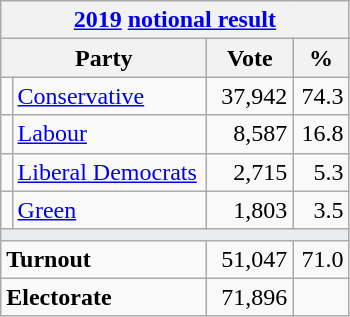<table class="wikitable">
<tr>
<th colspan="4"><a href='#'>2019</a> <a href='#'>notional result</a></th>
</tr>
<tr>
<th bgcolor="#DDDDFF" width="130px" colspan="2">Party</th>
<th bgcolor="#DDDDFF" width="50px">Vote</th>
<th bgcolor="#DDDDFF" width="30px">%</th>
</tr>
<tr>
<td></td>
<td><a href='#'>Conservative</a></td>
<td align=right>37,942</td>
<td align=right>74.3</td>
</tr>
<tr>
<td></td>
<td><a href='#'>Labour</a></td>
<td align=right>8,587</td>
<td align=right>16.8</td>
</tr>
<tr>
<td></td>
<td><a href='#'>Liberal Democrats</a></td>
<td align=right>2,715</td>
<td align=right>5.3</td>
</tr>
<tr>
<td></td>
<td><a href='#'>Green</a></td>
<td align=right>1,803</td>
<td align=right>3.5</td>
</tr>
<tr>
<td colspan="4" bgcolor="#EAECF0"></td>
</tr>
<tr>
<td colspan="2"><strong>Turnout</strong></td>
<td align=right>51,047</td>
<td align=right>71.0</td>
</tr>
<tr>
<td colspan="2"><strong>Electorate</strong></td>
<td align=right>71,896</td>
</tr>
</table>
